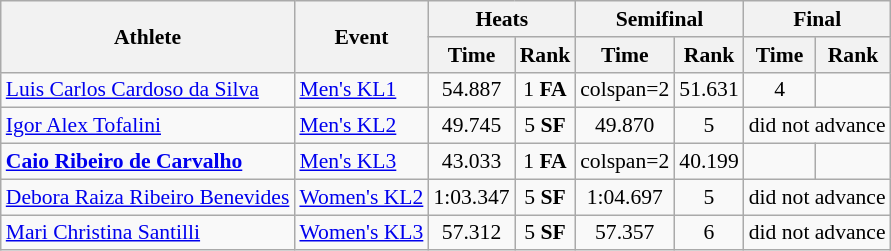<table class="wikitable" style="font-size:90%">
<tr>
<th rowspan="2">Athlete</th>
<th rowspan="2">Event</th>
<th colspan="2">Heats</th>
<th colspan="2">Semifinal</th>
<th colspan="2">Final</th>
</tr>
<tr>
<th>Time</th>
<th>Rank</th>
<th>Time</th>
<th>Rank</th>
<th>Time</th>
<th>Rank</th>
</tr>
<tr>
<td><a href='#'>Luis Carlos Cardoso da Silva</a></td>
<td><a href='#'>Men's KL1</a></td>
<td align="center">54.887</td>
<td align="center">1 <strong>FA</strong></td>
<td>colspan=2 </td>
<td align="center">51.631</td>
<td align="center">4</td>
</tr>
<tr>
<td><a href='#'>Igor Alex Tofalini</a></td>
<td><a href='#'>Men's KL2</a></td>
<td align="center">49.745</td>
<td align="center">5 <strong>SF</strong></td>
<td align="center">49.870</td>
<td align="center">5</td>
<td align="center" colspan=2>did not advance</td>
</tr>
<tr>
<td><strong><a href='#'>Caio Ribeiro de Carvalho</a></strong></td>
<td><a href='#'>Men's KL3</a></td>
<td align="center">43.033</td>
<td align="center">1 <strong>FA</strong></td>
<td>colspan=2 </td>
<td align="center">40.199</td>
<td align="center"></td>
</tr>
<tr>
<td><a href='#'>Debora Raiza Ribeiro Benevides</a></td>
<td><a href='#'>Women's KL2</a></td>
<td align="center">1:03.347</td>
<td align="center">5 <strong>SF</strong></td>
<td align="center">1:04.697</td>
<td align="center">5</td>
<td align="center" colspan=2>did not advance</td>
</tr>
<tr>
<td><a href='#'>Mari Christina Santilli</a></td>
<td><a href='#'>Women's KL3</a></td>
<td align="center">57.312</td>
<td align="center">5 <strong>SF</strong></td>
<td align="center">57.357</td>
<td align="center">6</td>
<td align="center" colspan=2>did not advance</td>
</tr>
</table>
